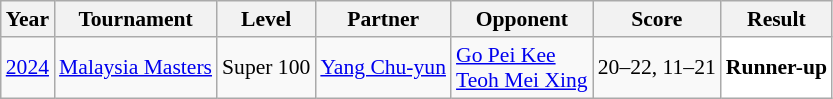<table class="sortable wikitable" style="font-size: 90%;">
<tr>
<th>Year</th>
<th>Tournament</th>
<th>Level</th>
<th>Partner</th>
<th>Opponent</th>
<th>Score</th>
<th>Result</th>
</tr>
<tr>
<td align="center"><a href='#'>2024</a></td>
<td align="left"><a href='#'>Malaysia Masters</a></td>
<td align="left">Super 100</td>
<td align="left"> <a href='#'>Yang Chu-yun</a></td>
<td align="left"> <a href='#'>Go Pei Kee</a><br> <a href='#'>Teoh Mei Xing</a></td>
<td align="left">20–22, 11–21</td>
<td style="text-align:left; background:white"> <strong>Runner-up</strong></td>
</tr>
</table>
